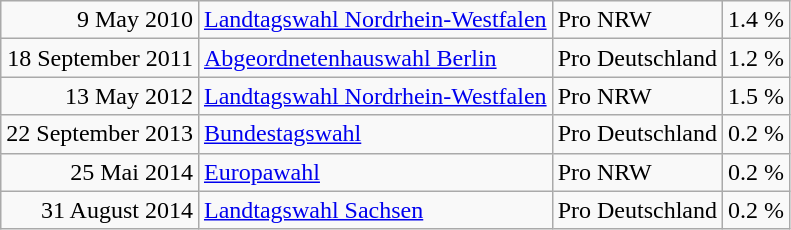<table class="wikitable">
<tr>
<td align="right">9 May 2010</td>
<td><a href='#'>Landtagswahl Nordrhein-Westfalen</a></td>
<td>Pro NRW</td>
<td>1.4 %</td>
</tr>
<tr>
<td align="right">18 September 2011</td>
<td><a href='#'>Abgeordnetenhauswahl Berlin</a></td>
<td>Pro Deutschland</td>
<td>1.2 %</td>
</tr>
<tr>
<td align="right">13 May 2012</td>
<td><a href='#'>Landtagswahl Nordrhein-Westfalen</a></td>
<td>Pro NRW</td>
<td>1.5 %</td>
</tr>
<tr>
<td align="right">22 September 2013</td>
<td><a href='#'>Bundestagswahl</a></td>
<td>Pro Deutschland</td>
<td>0.2 %</td>
</tr>
<tr>
<td align="right">25 Mai 2014</td>
<td><a href='#'>Europawahl</a></td>
<td>Pro NRW</td>
<td>0.2 %</td>
</tr>
<tr>
<td align="right">31 August 2014</td>
<td><a href='#'>Landtagswahl Sachsen</a></td>
<td>Pro Deutschland</td>
<td>0.2 %</td>
</tr>
</table>
